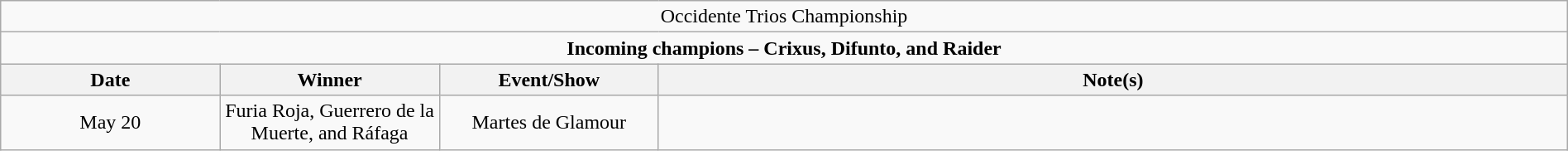<table class="wikitable" style="text-align:center; width:100%;">
<tr>
<td colspan="4" style="text-align: center;">Occidente Trios Championship</td>
</tr>
<tr>
<td colspan="4" style="text-align: center;"><strong>Incoming champions – Crixus, Difunto, and Raider</strong></td>
</tr>
<tr>
<th width=14%>Date</th>
<th width=14%>Winner</th>
<th width=14%>Event/Show</th>
<th width=58%>Note(s)</th>
</tr>
<tr>
<td>May 20</td>
<td>Furia Roja, Guerrero de la Muerte, and Ráfaga</td>
<td>Martes de Glamour</td>
<td></td>
</tr>
</table>
